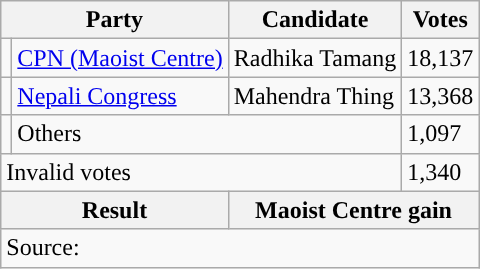<table class="wikitable">
<tr>
<th colspan="2">Party</th>
<th>Candidate</th>
<th>Votes</th>
</tr>
<tr>
<td style="background-color:"></td>
<td><a href='#'>CPN (Maoist Centre)</a></td>
<td>Radhika Tamang</td>
<td>18,137</td>
</tr>
<tr>
<td style="background-color:"></td>
<td><a href='#'>Nepali Congress</a></td>
<td>Mahendra Thing</td>
<td>13,368</td>
</tr>
<tr>
<td></td>
<td colspan="2">Others</td>
<td>1,097</td>
</tr>
<tr>
<td colspan="3">Invalid votes</td>
<td>1,340</td>
</tr>
<tr>
<th colspan="2">Result</th>
<th colspan="2">Maoist Centre gain</th>
</tr>
<tr>
<td colspan="4">Source: </td>
</tr>
</table>
